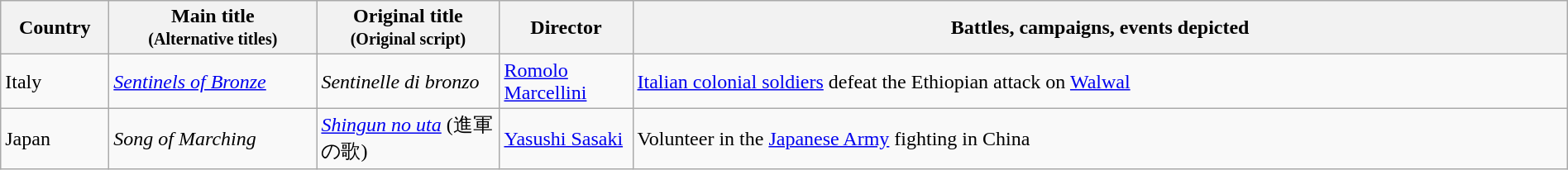<table class="wikitable sortable" style="width:100%;">
<tr>
<th width= 80>Country</th>
<th width=160>Main title<br><small>(Alternative titles)</small></th>
<th width=140>Original title<br><small>(Original script)</small></th>
<th width=100>Director</th>
<th class="unsortable">Battles, campaigns, events depicted</th>
</tr>
<tr>
<td>Italy</td>
<td><em><a href='#'>Sentinels of Bronze</a></em></td>
<td><em>Sentinelle di bronzo</em></td>
<td><a href='#'>Romolo Marcellini</a></td>
<td><a href='#'>Italian colonial soldiers</a> defeat the Ethiopian attack on <a href='#'>Walwal</a></td>
</tr>
<tr>
<td>Japan</td>
<td><em>Song of Marching</em> </td>
<td><em><a href='#'>Shingun no uta</a></em> (進軍の歌)</td>
<td><a href='#'>Yasushi Sasaki</a></td>
<td>Volunteer in the <a href='#'>Japanese Army</a> fighting in China</td>
</tr>
</table>
